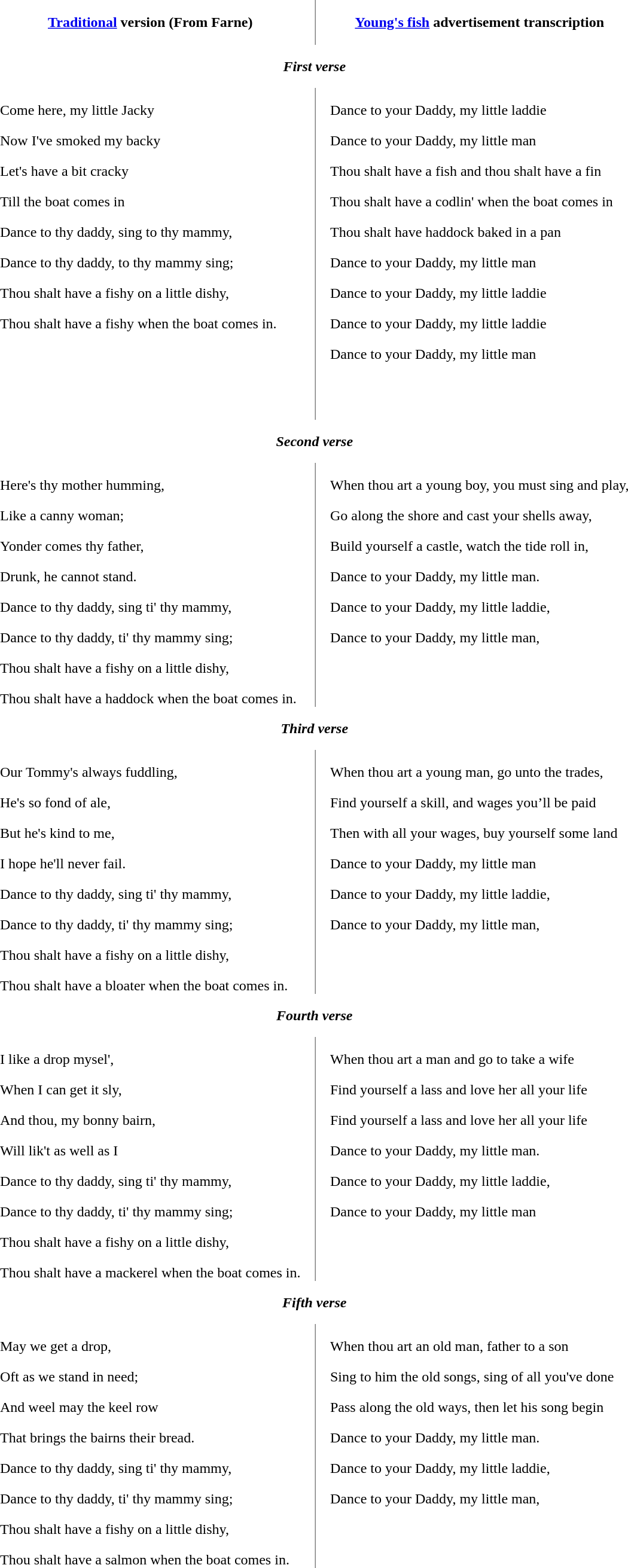<table class="toccolours" cellpadding="15" rules="cols">
<tr>
<th style="padding: 1em"><a href='#'>Traditional</a> version (From Farne)</th>
<th style="padding: 1em"><a href='#'>Young's fish</a> advertisement transcription</th>
</tr>
<tr>
<th colspan="2" bgcolor=><em>First verse</em></th>
</tr>
<tr>
<td style="padding: 1em 1em 0">Come here, my little Jacky</td>
<td style="padding: 1em 1em 0">Dance to your Daddy, my little laddie</td>
</tr>
<tr>
<td style="padding: 1em 1em 0">Now I've smoked my backy</td>
<td style="padding: 1em 1em 0">Dance to your Daddy, my little man</td>
</tr>
<tr>
<td style="padding: 1em 1em 0">Let's have a bit cracky</td>
<td style="padding: 1em 1em 0">Thou shalt have a fish and thou shalt have a fin</td>
</tr>
<tr>
<td style="padding: 1em 1em 0">Till the boat comes in</td>
<td style="padding: 1em 1em 0">Thou shalt have a codlin' when the boat comes in</td>
</tr>
<tr>
<td style="padding: 1em 1em 0">Dance to thy daddy, sing to thy mammy,</td>
<td style="padding: 1em 1em 0">Thou shalt have haddock baked in a pan</td>
</tr>
<tr>
<td style="padding: 1em 1em 0">Dance to thy daddy, to thy mammy sing;</td>
<td style="padding: 1em 1em 0">Dance to your Daddy, my little man</td>
</tr>
<tr>
<td style="padding: 1em 1em 0">Thou shalt have a fishy on a little dishy,</td>
<td style="padding: 1em 1em 0">Dance to your Daddy, my little laddie</td>
</tr>
<tr>
<td style="padding: 1em 1em 0">Thou shalt have a fishy when the boat comes in.</td>
<td style="padding: 1em 1em 0">Dance to your Daddy, my little laddie</td>
</tr>
<tr>
<td style="padding: 1em 1em 0"></td>
<td style="padding: 1em 1em 0">Dance to your Daddy, my little man</td>
</tr>
<tr>
<td style="padding: 1em 1em 0"></td>
<td style="padding: 1em 1em 0"></td>
</tr>
<tr>
<td style="padding: 1em 1em 0"></td>
<td style="padding: 1em 1em 0"></td>
</tr>
<tr>
<td style="padding: 1em 1em 0"></td>
<td style="padding: 1em 1em 0"></td>
</tr>
<tr>
<td style="padding: 1em 1em 0"></td>
<td style="padding: 1em 1em 0"></td>
</tr>
<tr>
<th colspan="3"><em>Second verse</em></th>
</tr>
<tr>
<td style="padding: 1em 1em 0">Here's thy mother humming,</td>
<td style="padding: 1em 1em 0">When thou art a young boy, you must sing and play,</td>
</tr>
<tr>
<td style="padding: 1em 1em 0">Like a canny woman;</td>
<td style="padding: 1em 1em 0">Go along the shore and cast your shells away,</td>
</tr>
<tr>
<td style="padding: 1em 1em 0">Yonder comes thy father,</td>
<td style="padding: 1em 1em 0">Build yourself a castle, watch the tide roll in,</td>
</tr>
<tr>
<td style="padding: 1em 1em 0">Drunk, he cannot stand.</td>
<td style="padding: 1em 1em 0">Dance to your Daddy, my little man.</td>
</tr>
<tr>
<td style="padding: 1em 1em 0">Dance to thy daddy, sing ti' thy mammy,</td>
<td style="padding: 1em 1em 0">Dance to your Daddy, my little laddie,</td>
</tr>
<tr>
<td style="padding: 1em 1em 0">Dance to thy daddy, ti' thy mammy sing;</td>
<td style="padding: 1em 1em 0">Dance to your Daddy, my little man,</td>
</tr>
<tr>
<td style="padding: 1em 1em 0">Thou shalt have a fishy on a little dishy,</td>
<td style="padding: 1em 1em 0"></td>
</tr>
<tr>
<td style="padding: 1em 1em 0">Thou shalt have a haddock when the boat comes in.</td>
<td style="padding: 1em 1em 0"></td>
</tr>
<tr>
<th colspan="3"><em>Third verse</em></th>
</tr>
<tr>
<td style="padding: 1em 1em 0">Our Tommy's always fuddling,</td>
<td style="padding: 1em 1em 0">When thou art a young man, go unto the trades,</td>
</tr>
<tr>
<td style="padding: 1em 1em 0">He's so fond of ale,</td>
<td style="padding: 1em 1em 0">Find yourself a skill, and wages you’ll be paid</td>
</tr>
<tr>
<td style="padding: 1em 1em 0">But he's kind to me,</td>
<td style="padding: 1em 1em 0">Then with all your wages, buy yourself some land</td>
</tr>
<tr>
<td style="padding: 1em 1em 0">I hope he'll never fail.</td>
<td style="padding: 1em 1em 0">Dance to your Daddy, my little man</td>
</tr>
<tr>
<td style="padding: 1em 1em 0">Dance to thy daddy, sing ti' thy mammy,</td>
<td style="padding: 1em 1em 0">Dance to your Daddy, my little laddie,</td>
</tr>
<tr>
<td style="padding: 1em 1em 0">Dance to thy daddy, ti' thy mammy sing;</td>
<td style="padding: 1em 1em 0">Dance to your Daddy, my little man,</td>
</tr>
<tr>
<td style="padding: 1em 1em 0">Thou shalt have a fishy on a little dishy,</td>
<td style="padding: 1em 1em 0"></td>
</tr>
<tr>
<td style="padding: 1em 1em 0">Thou shalt have a bloater when the boat comes in.</td>
<td style="padding: 1em 1em 0"></td>
</tr>
<tr>
<th colspan="3"><em>Fourth verse</em></th>
</tr>
<tr>
<td style="padding: 1em 1em 0">I like a drop mysel',</td>
<td style="padding: 1em 1em 0">When thou art a man and go to take a wife</td>
</tr>
<tr>
<td style="padding: 1em 1em 0">When I can get it sly,</td>
<td style="padding: 1em 1em 0">Find yourself a lass and love her all your life</td>
</tr>
<tr>
<td style="padding: 1em 1em 0">And thou, my bonny bairn,</td>
<td style="padding: 1em 1em 0">Find yourself a lass and love her all your life</td>
</tr>
<tr>
<td style="padding: 1em 1em 0">Will lik't as well as I</td>
<td style="padding: 1em 1em 0">Dance to your Daddy, my little man.</td>
</tr>
<tr>
<td style="padding: 1em 1em 0">Dance to thy daddy, sing ti' thy mammy,</td>
<td style="padding: 1em 1em 0">Dance to your Daddy, my little laddie,</td>
</tr>
<tr>
<td style="padding: 1em 1em 0">Dance to thy daddy, ti' thy mammy sing;</td>
<td style="padding: 1em 1em 0">Dance to your Daddy, my little man</td>
</tr>
<tr>
<td style="padding: 1em 1em 0">Thou shalt have a fishy on a little dishy,</td>
<td style="padding: 1em 1em 0"></td>
</tr>
<tr>
<td style="padding: 1em 1em 0">Thou shalt have a mackerel when the boat comes in.</td>
<td style="padding: 1em 1em 0"></td>
</tr>
<tr>
<th colspan="3"><em>Fifth verse</em></th>
</tr>
<tr>
<td style="padding: 1em 1em 0">May we get a drop,</td>
<td style="padding: 1em 1em 0">When thou art an old man, father to a son</td>
</tr>
<tr>
<td style="padding: 1em 1em 0">Oft as we stand in need;</td>
<td style="padding: 1em 1em 0">Sing to him the old songs, sing of all you've done</td>
</tr>
<tr>
<td style="padding: 1em 1em 0">And weel may the keel row</td>
<td style="padding: 1em 1em 0">Pass along the old ways, then let his song begin</td>
</tr>
<tr>
<td style="padding: 1em 1em 0">That brings the bairns their bread.</td>
<td style="padding: 1em 1em 0">Dance to your Daddy, my little man.</td>
</tr>
<tr>
<td style="padding: 1em 1em 0">Dance to thy daddy, sing ti' thy mammy,</td>
<td style="padding: 1em 1em 0">Dance to your Daddy, my little laddie,</td>
</tr>
<tr>
<td style="padding: 1em 1em 0">Dance to thy daddy, ti' thy mammy sing;</td>
<td style="padding: 1em 1em 0">Dance to your Daddy, my little man,</td>
</tr>
<tr>
<td style="padding: 1em 1em 0">Thou shalt have a fishy on a little dishy,</td>
<td style="padding: 1em 1em 0"></td>
</tr>
<tr>
<td style="padding: 1em 1em 0">Thou shalt have a salmon when the boat comes in.</td>
<td style="padding: 1em 1em 0"></td>
</tr>
<tr>
</tr>
</table>
